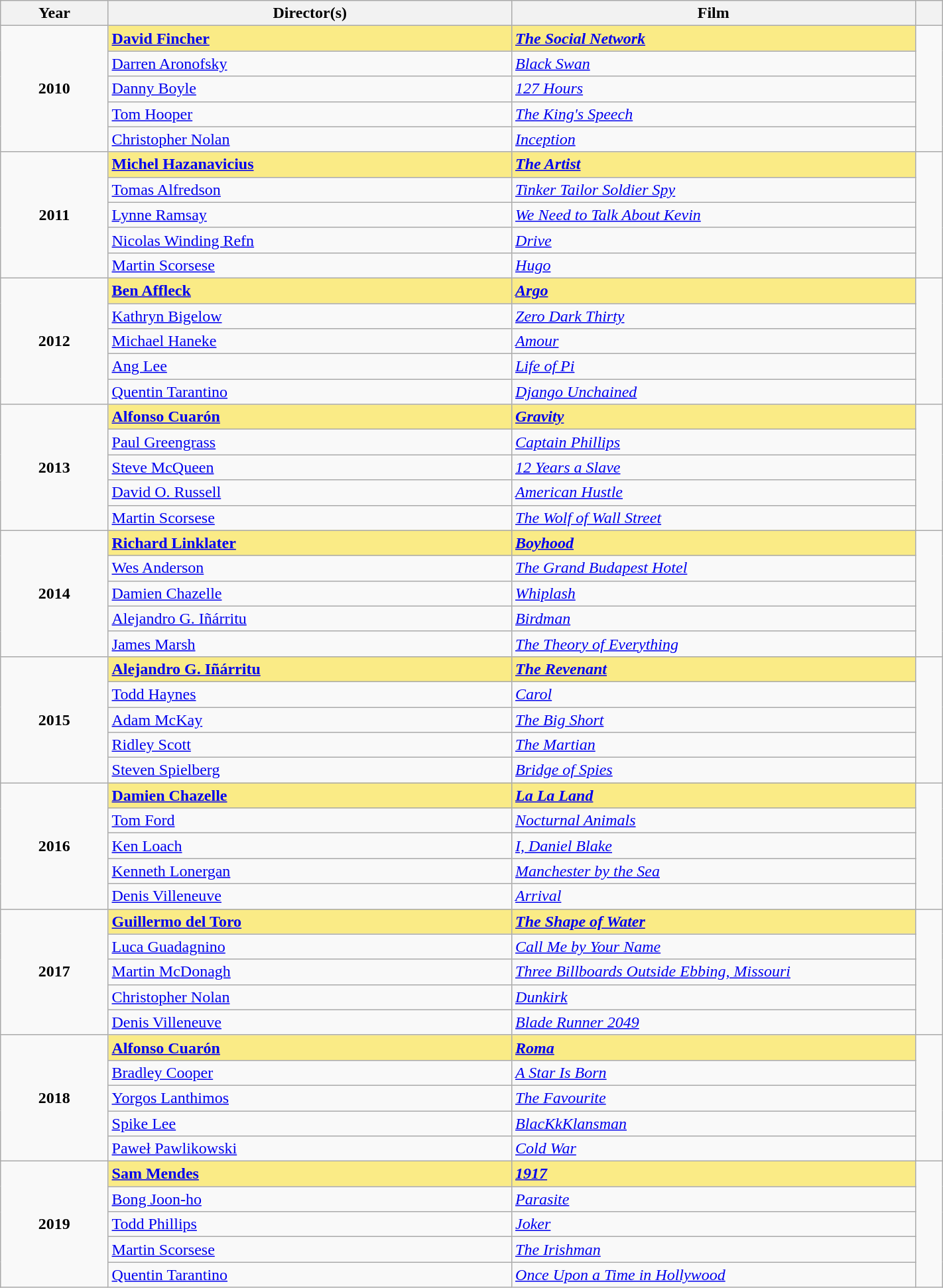<table class="wikitable sortable">
<tr>
<th scope="col" style="width:8%;">Year</th>
<th scope="col" style="width:30%;">Director(s)</th>
<th scope="col" style="width:30%;">Film</th>
<th scope="col" style="width:2%;" class="unsortable"></th>
</tr>
<tr>
<td rowspan="5", align=center><strong>2010</strong><br></td>
<td style="background:#FAEB86"><strong><a href='#'>David Fincher</a></strong></td>
<td style="background:#FAEB86"><strong><em><a href='#'>The Social Network</a></em></strong></td>
<td rowspan=5></td>
</tr>
<tr>
<td><a href='#'>Darren Aronofsky</a></td>
<td><em><a href='#'>Black Swan</a></em></td>
</tr>
<tr>
<td><a href='#'>Danny Boyle</a></td>
<td><em><a href='#'>127 Hours</a></em></td>
</tr>
<tr>
<td><a href='#'>Tom Hooper</a></td>
<td><em><a href='#'>The King's Speech</a></em></td>
</tr>
<tr>
<td><a href='#'>Christopher Nolan</a></td>
<td><em><a href='#'>Inception</a></em></td>
</tr>
<tr>
<td rowspan="5", align=center><strong>2011</strong><br></td>
<td style="background:#FAEB86"><strong><a href='#'>Michel Hazanavicius</a></strong></td>
<td style="background:#FAEB86"><strong><em><a href='#'>The Artist</a></em></strong></td>
<td rowspan=5></td>
</tr>
<tr>
<td><a href='#'>Tomas Alfredson</a></td>
<td><em><a href='#'>Tinker Tailor Soldier Spy</a></em></td>
</tr>
<tr>
<td><a href='#'>Lynne Ramsay</a></td>
<td><em><a href='#'>We Need to Talk About Kevin</a></em></td>
</tr>
<tr>
<td><a href='#'>Nicolas Winding Refn</a></td>
<td><em><a href='#'>Drive</a></em></td>
</tr>
<tr>
<td><a href='#'>Martin Scorsese</a></td>
<td><em><a href='#'>Hugo</a></em></td>
</tr>
<tr>
<td rowspan="5", align=center><strong>2012</strong><br></td>
<td style="background:#FAEB86"><strong><a href='#'>Ben Affleck</a></strong></td>
<td style="background:#FAEB86"><strong><em><a href='#'>Argo</a></em></strong></td>
<td rowspan=5></td>
</tr>
<tr>
<td><a href='#'>Kathryn Bigelow</a></td>
<td><em><a href='#'>Zero Dark Thirty</a></em></td>
</tr>
<tr>
<td><a href='#'>Michael Haneke</a></td>
<td><em><a href='#'>Amour</a></em></td>
</tr>
<tr>
<td><a href='#'>Ang Lee</a></td>
<td><em><a href='#'>Life of Pi</a></em></td>
</tr>
<tr>
<td><a href='#'>Quentin Tarantino</a></td>
<td><em><a href='#'>Django Unchained</a></em></td>
</tr>
<tr>
<td rowspan="5", align=center><strong>2013</strong><br></td>
<td style="background:#FAEB86"><strong><a href='#'>Alfonso Cuarón</a></strong></td>
<td style="background:#FAEB86"><strong><em><a href='#'>Gravity</a></em></strong></td>
<td rowspan=5></td>
</tr>
<tr>
<td><a href='#'>Paul Greengrass</a></td>
<td><em><a href='#'>Captain Phillips</a></em></td>
</tr>
<tr>
<td><a href='#'>Steve McQueen</a></td>
<td><em><a href='#'>12 Years a Slave</a></em></td>
</tr>
<tr>
<td><a href='#'>David O. Russell</a></td>
<td><em><a href='#'>American Hustle</a></em></td>
</tr>
<tr>
<td><a href='#'>Martin Scorsese</a></td>
<td><em><a href='#'>The Wolf of Wall Street</a></em></td>
</tr>
<tr>
<td rowspan="5", align=center><strong>2014</strong><br></td>
<td style="background:#FAEB86"><strong><a href='#'>Richard Linklater</a></strong></td>
<td style="background:#FAEB86"><strong><em><a href='#'>Boyhood</a></em></strong></td>
<td rowspan=5> <br></td>
</tr>
<tr>
<td><a href='#'>Wes Anderson</a></td>
<td><em><a href='#'>The Grand Budapest Hotel</a></em></td>
</tr>
<tr>
<td><a href='#'>Damien Chazelle</a></td>
<td><em><a href='#'>Whiplash</a></em></td>
</tr>
<tr>
<td><a href='#'>Alejandro G. Iñárritu</a></td>
<td><em><a href='#'>Birdman</a></em></td>
</tr>
<tr>
<td><a href='#'>James Marsh</a></td>
<td><em><a href='#'>The Theory of Everything</a></em></td>
</tr>
<tr>
<td rowspan="5", align=center><strong>2015</strong><br></td>
<td style="background:#FAEB86"><strong><a href='#'>Alejandro G. Iñárritu</a></strong></td>
<td style="background:#FAEB86"><strong><em><a href='#'>The Revenant</a></em></strong></td>
<td rowspan=5> <br></td>
</tr>
<tr>
<td><a href='#'>Todd Haynes</a></td>
<td><em><a href='#'>Carol</a></em></td>
</tr>
<tr>
<td><a href='#'>Adam McKay</a></td>
<td><em><a href='#'>The Big Short</a></em></td>
</tr>
<tr>
<td><a href='#'>Ridley Scott</a></td>
<td><em><a href='#'>The Martian</a></em></td>
</tr>
<tr>
<td><a href='#'>Steven Spielberg</a></td>
<td><em><a href='#'>Bridge of Spies</a></em></td>
</tr>
<tr>
<td rowspan="5", align=center><strong>2016</strong><br></td>
<td style="background:#FAEB86"><strong><a href='#'>Damien Chazelle</a></strong></td>
<td style="background:#FAEB86"><strong><em><a href='#'>La La Land</a></em></strong></td>
<td rowspan=5> <br></td>
</tr>
<tr>
<td><a href='#'>Tom Ford</a></td>
<td><em><a href='#'>Nocturnal Animals</a></em></td>
</tr>
<tr>
<td><a href='#'>Ken Loach</a></td>
<td><em><a href='#'>I, Daniel Blake</a></em></td>
</tr>
<tr>
<td><a href='#'>Kenneth Lonergan</a></td>
<td><em><a href='#'>Manchester by the Sea</a></em></td>
</tr>
<tr>
<td><a href='#'>Denis Villeneuve</a></td>
<td><em><a href='#'>Arrival</a></em></td>
</tr>
<tr>
<td rowspan="5", align=center><strong>2017</strong><br></td>
<td style="background:#FAEB86"><strong><a href='#'>Guillermo del Toro</a></strong></td>
<td style="background:#FAEB86"><strong><em><a href='#'>The Shape of Water</a></em></strong></td>
<td rowspan=5></td>
</tr>
<tr>
<td><a href='#'>Luca Guadagnino</a></td>
<td><em><a href='#'>Call Me by Your Name</a></em></td>
</tr>
<tr>
<td><a href='#'>Martin McDonagh</a></td>
<td><em><a href='#'>Three Billboards Outside Ebbing, Missouri</a></em></td>
</tr>
<tr>
<td><a href='#'>Christopher Nolan</a></td>
<td><em><a href='#'>Dunkirk</a></em></td>
</tr>
<tr>
<td><a href='#'>Denis Villeneuve</a></td>
<td><em><a href='#'>Blade Runner 2049</a></em></td>
</tr>
<tr>
<td rowspan="5", align=center><strong>2018</strong><br></td>
<td style="background:#FAEB86"><strong><a href='#'>Alfonso Cuarón</a></strong></td>
<td style="background:#FAEB86"><strong><em><a href='#'>Roma</a></em></strong></td>
<td rowspan=5> <br></td>
</tr>
<tr>
<td><a href='#'>Bradley Cooper</a></td>
<td><em><a href='#'>A Star Is Born</a></em></td>
</tr>
<tr>
<td><a href='#'>Yorgos Lanthimos</a></td>
<td><em><a href='#'>The Favourite</a></em></td>
</tr>
<tr>
<td><a href='#'>Spike Lee</a></td>
<td><em><a href='#'>BlacKkKlansman</a></em></td>
</tr>
<tr>
<td><a href='#'>Paweł Pawlikowski</a></td>
<td><em><a href='#'>Cold War</a></em></td>
</tr>
<tr>
<td rowspan="5", align=center><strong>2019</strong><br></td>
<td style="background:#FAEB86"><strong><a href='#'>Sam Mendes</a></strong></td>
<td style="background:#FAEB86"><strong><em><a href='#'>1917</a></em></strong></td>
<td rowspan=5> <br></td>
</tr>
<tr>
<td><a href='#'>Bong Joon-ho</a></td>
<td><em><a href='#'>Parasite</a></em></td>
</tr>
<tr>
<td><a href='#'>Todd Phillips</a></td>
<td><em><a href='#'>Joker</a></em></td>
</tr>
<tr>
<td><a href='#'>Martin Scorsese</a></td>
<td><em><a href='#'>The Irishman</a></em></td>
</tr>
<tr>
<td><a href='#'>Quentin Tarantino</a></td>
<td><em><a href='#'>Once Upon a Time in Hollywood</a></em></td>
</tr>
</table>
